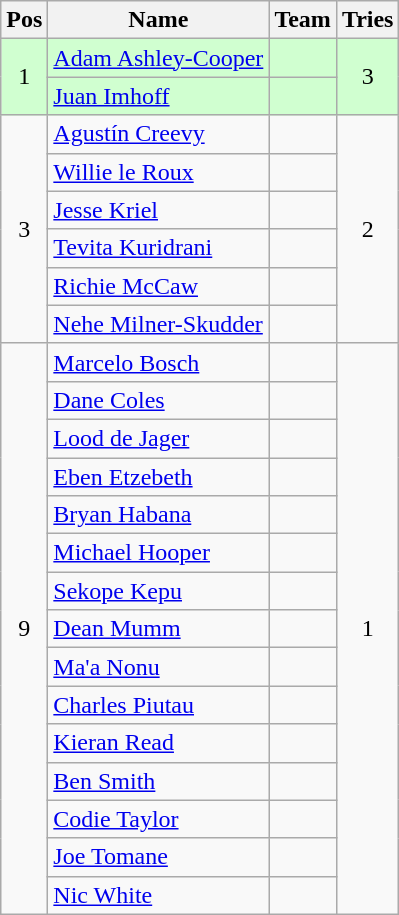<table class="wikitable" style="text-align:center">
<tr>
<th>Pos</th>
<th>Name</th>
<th>Team</th>
<th>Tries</th>
</tr>
<tr style="background:#d0ffd0">
<td rowspan=2>1</td>
<td align="left"><a href='#'>Adam Ashley-Cooper</a></td>
<td align="left"></td>
<td rowspan=2>3</td>
</tr>
<tr style="background:#d0ffd0">
<td align="left"><a href='#'>Juan Imhoff</a></td>
<td align="left"></td>
</tr>
<tr>
<td rowspan=6>3</td>
<td align="left"><a href='#'>Agustín Creevy</a></td>
<td align="left"></td>
<td rowspan=6>2</td>
</tr>
<tr>
<td align="left"><a href='#'>Willie le Roux</a></td>
<td align="left"></td>
</tr>
<tr>
<td align="left"><a href='#'>Jesse Kriel</a></td>
<td align="left"></td>
</tr>
<tr>
<td align="left"><a href='#'>Tevita Kuridrani</a></td>
<td align="left"></td>
</tr>
<tr>
<td align="left"><a href='#'>Richie McCaw</a></td>
<td align="left"></td>
</tr>
<tr>
<td align="left"><a href='#'>Nehe Milner-Skudder</a></td>
<td align="left"></td>
</tr>
<tr>
<td rowspan=15>9</td>
<td align="left"><a href='#'>Marcelo Bosch</a></td>
<td align="left"></td>
<td rowspan=15>1</td>
</tr>
<tr>
<td align="left"><a href='#'>Dane Coles</a></td>
<td align="left"></td>
</tr>
<tr>
<td align="left"><a href='#'>Lood de Jager</a></td>
<td align="left"></td>
</tr>
<tr>
<td align="left"><a href='#'>Eben Etzebeth</a></td>
<td align="left"></td>
</tr>
<tr>
<td align="left"><a href='#'>Bryan Habana</a></td>
<td align="left"></td>
</tr>
<tr>
<td align="left"><a href='#'>Michael Hooper</a></td>
<td align="left"></td>
</tr>
<tr>
<td align="left"><a href='#'>Sekope Kepu</a></td>
<td align="left"></td>
</tr>
<tr>
<td align="left"><a href='#'>Dean Mumm</a></td>
<td align="left"></td>
</tr>
<tr>
<td align="left"><a href='#'>Ma'a Nonu</a></td>
<td align="left"></td>
</tr>
<tr>
<td align="left"><a href='#'>Charles Piutau</a></td>
<td align="left"></td>
</tr>
<tr>
<td align="left"><a href='#'>Kieran Read</a></td>
<td align="left"></td>
</tr>
<tr>
<td align="left"><a href='#'>Ben Smith</a></td>
<td align="left"></td>
</tr>
<tr>
<td align="left"><a href='#'>Codie Taylor</a></td>
<td align="left"></td>
</tr>
<tr>
<td align="left"><a href='#'>Joe Tomane</a></td>
<td align="left"></td>
</tr>
<tr>
<td align="left"><a href='#'>Nic White</a></td>
<td align="left"></td>
</tr>
</table>
